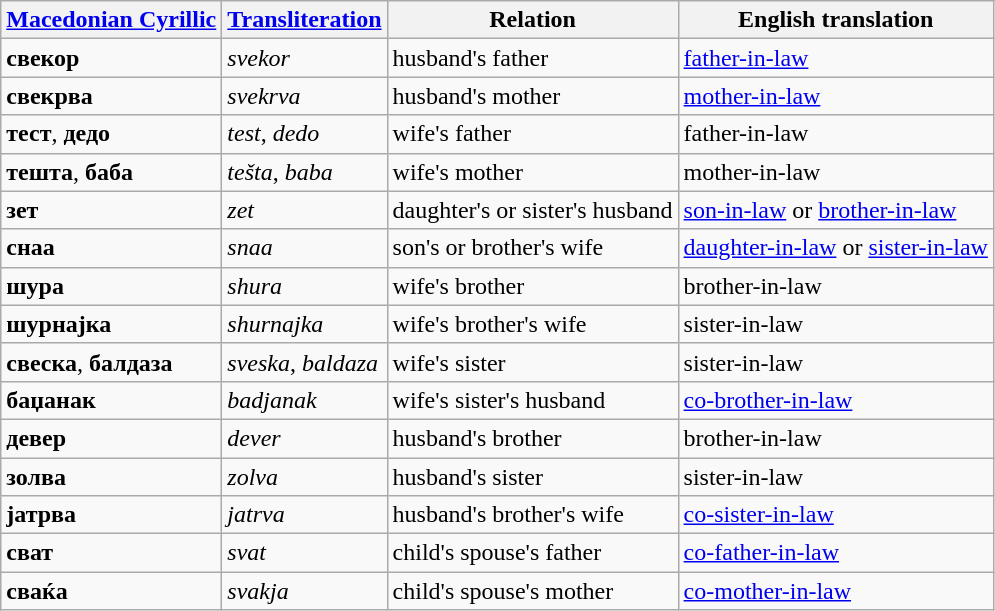<table class="wikitable">
<tr>
<th><a href='#'>Macedonian Cyrillic</a></th>
<th><a href='#'>Transliteration</a></th>
<th>Relation</th>
<th>English translation</th>
</tr>
<tr>
<td><strong>свекор</strong></td>
<td><em>svekor</em></td>
<td>husband's father</td>
<td><a href='#'>father-in-law</a></td>
</tr>
<tr>
<td><strong>свекрва</strong></td>
<td><em>svekrva</em></td>
<td>husband's mother</td>
<td><a href='#'>mother-in-law</a></td>
</tr>
<tr>
<td><strong>тест</strong>, <strong>дедо</strong></td>
<td><em>test</em>, <em>dedo</em></td>
<td>wife's father</td>
<td>father-in-law</td>
</tr>
<tr>
<td><strong>тешта</strong>, <strong>баба</strong></td>
<td><em>tešta</em>, <em>baba</em></td>
<td>wife's mother</td>
<td>mother-in-law</td>
</tr>
<tr>
<td><strong>зет</strong></td>
<td><em>zet</em></td>
<td>daughter's or sister's husband</td>
<td><a href='#'>son-in-law</a> or <a href='#'>brother-in-law</a></td>
</tr>
<tr>
<td><strong>снаа</strong></td>
<td><em>snaa</em></td>
<td>son's or brother's wife</td>
<td><a href='#'>daughter-in-law</a> or <a href='#'>sister-in-law</a></td>
</tr>
<tr>
<td><strong>шура</strong></td>
<td><em>shura</em></td>
<td>wife's brother</td>
<td>brother-in-law</td>
</tr>
<tr>
<td><strong>шурнајка</strong></td>
<td><em>shurnajka</em></td>
<td>wife's brother's wife</td>
<td>sister-in-law</td>
</tr>
<tr>
<td><strong>свеска</strong>, <strong>балдаза</strong></td>
<td><em>sveska</em>, <em>baldaza</em></td>
<td>wife's sister</td>
<td>sister-in-law</td>
</tr>
<tr>
<td><strong>баџанак</strong></td>
<td><em>badjanak</em></td>
<td>wife's sister's husband</td>
<td><a href='#'>co-brother-in-law</a></td>
</tr>
<tr>
<td><strong>девер</strong></td>
<td><em>dever</em></td>
<td>husband's brother</td>
<td>brother-in-law</td>
</tr>
<tr>
<td><strong>золва</strong></td>
<td><em>zolva</em></td>
<td>husband's sister</td>
<td>sister-in-law</td>
</tr>
<tr>
<td><strong>јатрва</strong></td>
<td><em>jatrva</em></td>
<td>husband's brother's wife</td>
<td><a href='#'>co-sister-in-law</a></td>
</tr>
<tr>
<td><strong>сват</strong></td>
<td><em>svat</em></td>
<td>child's spouse's father</td>
<td><a href='#'>co-father-in-law</a></td>
</tr>
<tr>
<td><strong>сваќа</strong></td>
<td><em>svakja</em></td>
<td>child's spouse's mother</td>
<td><a href='#'>co-mother-in-law</a></td>
</tr>
</table>
